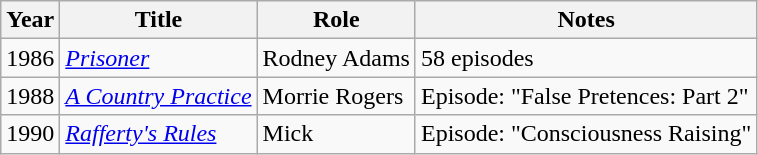<table class="wikitable sortable">
<tr>
<th>Year</th>
<th>Title</th>
<th>Role</th>
<th>Notes</th>
</tr>
<tr>
<td>1986</td>
<td><em><a href='#'>Prisoner</a></em></td>
<td>Rodney Adams</td>
<td>58 episodes</td>
</tr>
<tr>
<td>1988</td>
<td><em><a href='#'>A Country Practice</a></em></td>
<td>Morrie Rogers</td>
<td>Episode: "False Pretences: Part 2"</td>
</tr>
<tr>
<td>1990</td>
<td><em><a href='#'>Rafferty's Rules</a></em></td>
<td>Mick</td>
<td>Episode: "Consciousness Raising"</td>
</tr>
</table>
